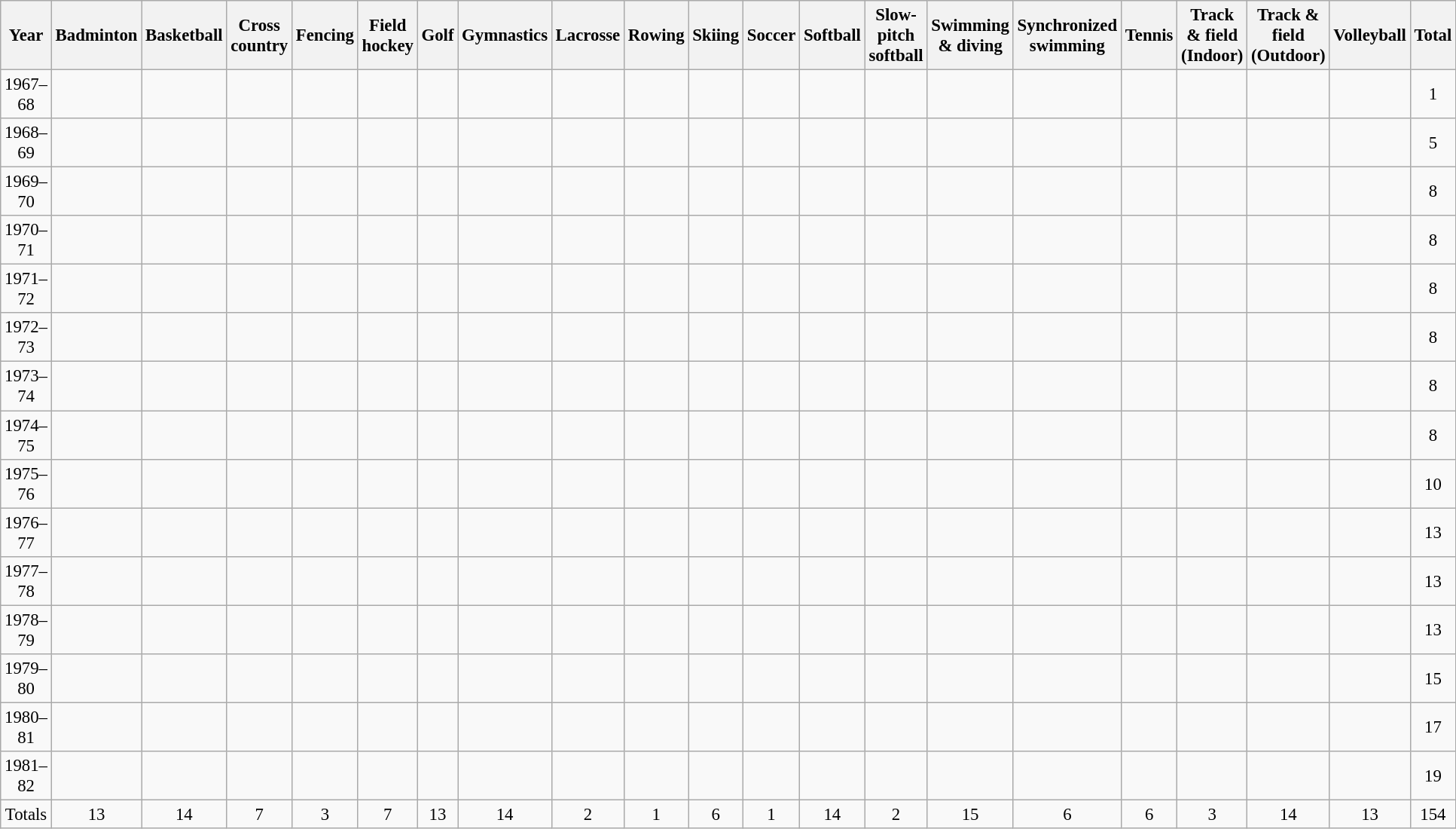<table class="wikitable" style="text-align:center; font-size:95%">
<tr>
<th>Year</th>
<th>Badminton</th>
<th>Basketball</th>
<th>Cross<br>country</th>
<th>Fencing</th>
<th>Field<br>hockey</th>
<th>Golf</th>
<th>Gymnastics</th>
<th>Lacrosse</th>
<th>Rowing</th>
<th>Skiing</th>
<th>Soccer</th>
<th>Softball</th>
<th>Slow-pitch<br>softball</th>
<th>Swimming<br>& diving</th>
<th>Synchronized<br>swimming</th>
<th>Tennis</th>
<th>Track & field<br>(Indoor)</th>
<th>Track & field<br>(Outdoor)</th>
<th>Volleyball</th>
<th>Total</th>
</tr>
<tr>
<td>1967–68</td>
<td></td>
<td></td>
<td></td>
<td></td>
<td></td>
<td></td>
<td></td>
<td></td>
<td></td>
<td></td>
<td></td>
<td></td>
<td></td>
<td></td>
<td></td>
<td></td>
<td></td>
<td></td>
<td></td>
<td>1</td>
</tr>
<tr>
<td>1968–69</td>
<td></td>
<td></td>
<td></td>
<td></td>
<td></td>
<td></td>
<td></td>
<td></td>
<td></td>
<td></td>
<td></td>
<td></td>
<td></td>
<td></td>
<td></td>
<td></td>
<td></td>
<td></td>
<td></td>
<td>5</td>
</tr>
<tr>
<td>1969–70</td>
<td></td>
<td></td>
<td></td>
<td></td>
<td></td>
<td></td>
<td></td>
<td></td>
<td></td>
<td></td>
<td></td>
<td></td>
<td></td>
<td></td>
<td></td>
<td></td>
<td></td>
<td></td>
<td></td>
<td>8</td>
</tr>
<tr>
<td>1970–71</td>
<td></td>
<td></td>
<td></td>
<td></td>
<td></td>
<td></td>
<td></td>
<td></td>
<td></td>
<td></td>
<td></td>
<td></td>
<td></td>
<td></td>
<td></td>
<td></td>
<td></td>
<td></td>
<td></td>
<td>8</td>
</tr>
<tr>
<td>1971–72</td>
<td></td>
<td></td>
<td></td>
<td></td>
<td></td>
<td></td>
<td></td>
<td></td>
<td></td>
<td></td>
<td></td>
<td></td>
<td></td>
<td></td>
<td></td>
<td></td>
<td></td>
<td></td>
<td></td>
<td>8</td>
</tr>
<tr>
<td>1972–73</td>
<td></td>
<td></td>
<td></td>
<td></td>
<td></td>
<td></td>
<td></td>
<td></td>
<td></td>
<td></td>
<td></td>
<td></td>
<td></td>
<td></td>
<td></td>
<td></td>
<td></td>
<td></td>
<td></td>
<td>8</td>
</tr>
<tr>
<td>1973–74</td>
<td></td>
<td></td>
<td></td>
<td></td>
<td></td>
<td></td>
<td></td>
<td></td>
<td></td>
<td></td>
<td></td>
<td></td>
<td></td>
<td></td>
<td></td>
<td></td>
<td></td>
<td></td>
<td></td>
<td>8</td>
</tr>
<tr>
<td>1974–75</td>
<td></td>
<td></td>
<td></td>
<td></td>
<td></td>
<td></td>
<td></td>
<td></td>
<td></td>
<td></td>
<td></td>
<td></td>
<td></td>
<td></td>
<td></td>
<td></td>
<td></td>
<td></td>
<td></td>
<td>8</td>
</tr>
<tr>
<td>1975–76</td>
<td></td>
<td></td>
<td></td>
<td></td>
<td></td>
<td></td>
<td></td>
<td></td>
<td></td>
<td></td>
<td></td>
<td></td>
<td></td>
<td></td>
<td></td>
<td></td>
<td></td>
<td></td>
<td></td>
<td>10</td>
</tr>
<tr>
<td>1976–77</td>
<td></td>
<td></td>
<td></td>
<td></td>
<td></td>
<td></td>
<td></td>
<td></td>
<td></td>
<td></td>
<td></td>
<td></td>
<td></td>
<td></td>
<td></td>
<td></td>
<td></td>
<td></td>
<td></td>
<td>13</td>
</tr>
<tr>
<td>1977–78</td>
<td></td>
<td></td>
<td></td>
<td></td>
<td></td>
<td></td>
<td></td>
<td></td>
<td></td>
<td></td>
<td></td>
<td></td>
<td></td>
<td></td>
<td></td>
<td></td>
<td></td>
<td></td>
<td></td>
<td>13</td>
</tr>
<tr>
<td>1978–79</td>
<td></td>
<td></td>
<td></td>
<td></td>
<td></td>
<td></td>
<td></td>
<td></td>
<td></td>
<td></td>
<td></td>
<td></td>
<td></td>
<td></td>
<td></td>
<td></td>
<td></td>
<td></td>
<td></td>
<td>13</td>
</tr>
<tr>
<td>1979–80</td>
<td></td>
<td></td>
<td></td>
<td></td>
<td></td>
<td></td>
<td></td>
<td></td>
<td></td>
<td></td>
<td></td>
<td></td>
<td></td>
<td></td>
<td></td>
<td></td>
<td></td>
<td></td>
<td></td>
<td>15</td>
</tr>
<tr>
<td>1980–81</td>
<td></td>
<td></td>
<td></td>
<td></td>
<td></td>
<td></td>
<td></td>
<td></td>
<td></td>
<td></td>
<td></td>
<td></td>
<td></td>
<td></td>
<td></td>
<td></td>
<td></td>
<td></td>
<td></td>
<td>17</td>
</tr>
<tr>
<td>1981–82</td>
<td></td>
<td></td>
<td></td>
<td></td>
<td></td>
<td></td>
<td></td>
<td></td>
<td></td>
<td></td>
<td></td>
<td></td>
<td></td>
<td></td>
<td></td>
<td></td>
<td></td>
<td></td>
<td></td>
<td>19</td>
</tr>
<tr>
<td>Totals</td>
<td>13</td>
<td>14</td>
<td>7</td>
<td>3</td>
<td>7</td>
<td>13</td>
<td>14</td>
<td>2</td>
<td>1</td>
<td>6</td>
<td>1</td>
<td>14</td>
<td>2</td>
<td>15</td>
<td>6</td>
<td>6</td>
<td>3</td>
<td>14</td>
<td>13</td>
<td>154</td>
</tr>
</table>
